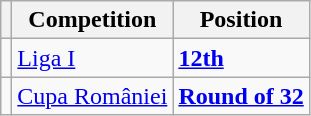<table class="wikitable">
<tr>
<th></th>
<th>Competition</th>
<th>Position</th>
</tr>
<tr>
<td></td>
<td><a href='#'>Liga I</a></td>
<td><strong><a href='#'>12th</a></strong></td>
</tr>
<tr>
<td></td>
<td><a href='#'>Cupa României</a></td>
<td><strong><a href='#'>Round of 32</a></strong></td>
</tr>
</table>
